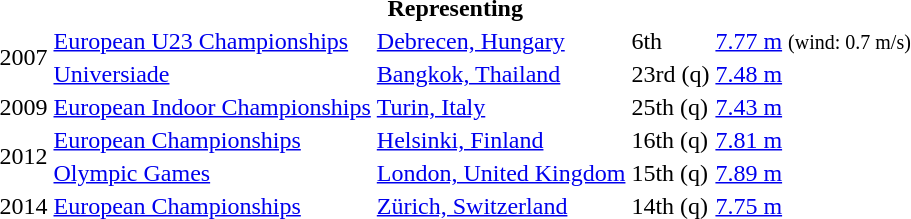<table>
<tr>
<th colspan="5">Representing </th>
</tr>
<tr>
<td rowspan=2>2007</td>
<td><a href='#'>European U23 Championships</a></td>
<td><a href='#'>Debrecen, Hungary</a></td>
<td>6th</td>
<td><a href='#'>7.77 m</a> <small>(wind: 0.7 m/s)</small></td>
</tr>
<tr>
<td><a href='#'>Universiade</a></td>
<td><a href='#'>Bangkok, Thailand</a></td>
<td>23rd (q)</td>
<td><a href='#'>7.48 m</a></td>
</tr>
<tr>
<td>2009</td>
<td><a href='#'>European Indoor Championships</a></td>
<td><a href='#'>Turin, Italy</a></td>
<td>25th (q)</td>
<td><a href='#'>7.43 m</a></td>
</tr>
<tr>
<td rowspan=2>2012</td>
<td><a href='#'>European Championships</a></td>
<td><a href='#'>Helsinki, Finland</a></td>
<td>16th (q)</td>
<td><a href='#'>7.81 m</a></td>
</tr>
<tr>
<td><a href='#'>Olympic Games</a></td>
<td><a href='#'>London, United Kingdom</a></td>
<td>15th (q)</td>
<td><a href='#'>7.89 m</a></td>
</tr>
<tr>
<td>2014</td>
<td><a href='#'>European Championships</a></td>
<td><a href='#'>Zürich, Switzerland</a></td>
<td>14th (q)</td>
<td><a href='#'>7.75 m</a></td>
</tr>
</table>
